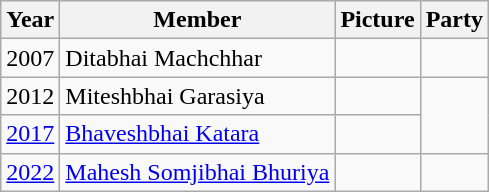<table class="wikitable sortable">
<tr>
<th>Year</th>
<th>Member</th>
<th>Picture</th>
<th colspan="2">Party</th>
</tr>
<tr>
<td>2007</td>
<td>Ditabhai Machchhar</td>
<td></td>
<td></td>
</tr>
<tr>
<td>2012</td>
<td>Miteshbhai Garasiya</td>
<td></td>
</tr>
<tr>
<td><a href='#'>2017</a></td>
<td><a href='#'>Bhaveshbhai Katara</a></td>
<td></td>
</tr>
<tr>
<td><a href='#'>2022</a></td>
<td><a href='#'>Mahesh Somjibhai Bhuriya</a></td>
<td></td>
<td></td>
</tr>
</table>
